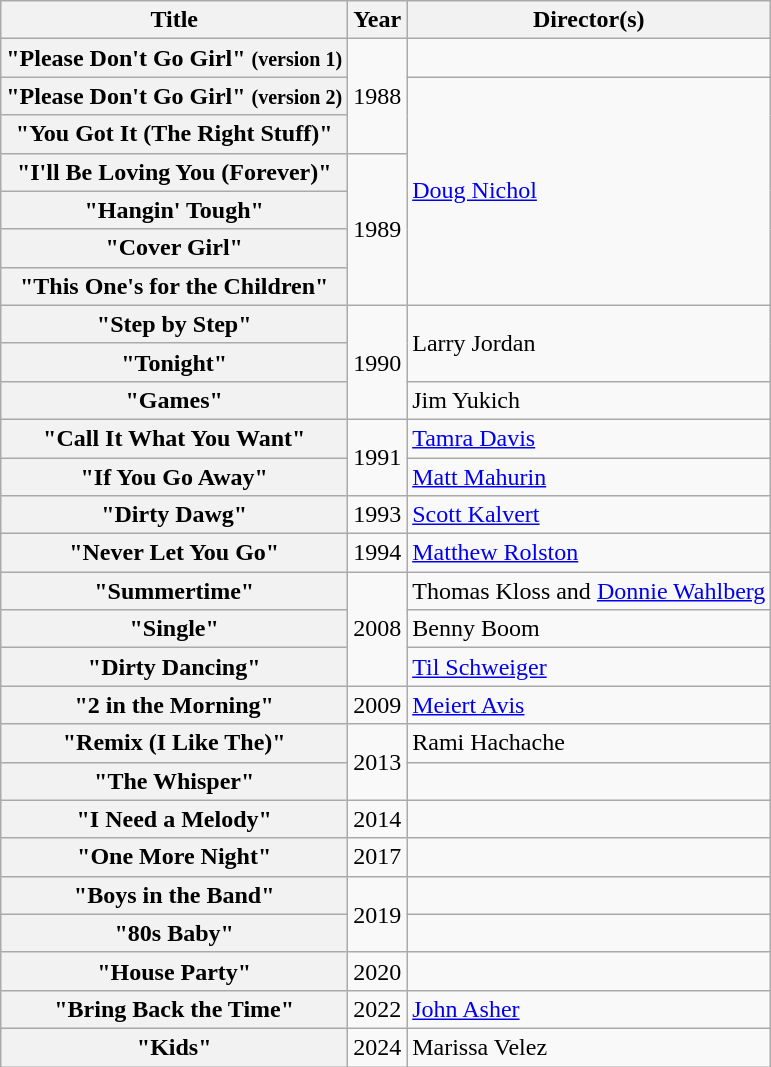<table class="wikitable plainrowheaders sortable" border="1">
<tr>
<th scope="col">Title</th>
<th scope="col">Year</th>
<th scope="col">Director(s)</th>
</tr>
<tr>
<th scope="row">"Please Don't Go Girl" <small>(version 1)</small></th>
<td rowspan="3" style="text-align:center;">1988</td>
<td></td>
</tr>
<tr>
<th scope="row">"Please Don't Go Girl" <small>(version 2)</small></th>
<td rowspan=6><a href='#'>Doug Nichol</a></td>
</tr>
<tr>
<th scope="row">"You Got It (The Right Stuff)"</th>
</tr>
<tr>
<th scope="row">"I'll Be Loving You (Forever)"</th>
<td rowspan="4" style="text-align:center;">1989</td>
</tr>
<tr>
<th scope="row">"Hangin' Tough"</th>
</tr>
<tr>
<th scope="row">"Cover Girl"</th>
</tr>
<tr>
<th scope="row">"This One's for the Children"</th>
</tr>
<tr>
<th scope="row">"Step by Step"</th>
<td rowspan="3" style="text-align:center;">1990</td>
<td rowspan=2>Larry Jordan</td>
</tr>
<tr>
<th scope="row">"Tonight"</th>
</tr>
<tr>
<th scope="row">"Games"</th>
<td>Jim Yukich</td>
</tr>
<tr>
<th scope="row">"Call It What You Want"</th>
<td rowspan="2" style="text-align:center;">1991</td>
<td><a href='#'>Tamra Davis</a></td>
</tr>
<tr>
<th scope="row">"If You Go Away"</th>
<td><a href='#'>Matt Mahurin</a></td>
</tr>
<tr>
<th scope="row">"Dirty Dawg"</th>
<td style="text-align:center;">1993</td>
<td><a href='#'>Scott Kalvert</a></td>
</tr>
<tr>
<th scope="row">"Never Let You Go"</th>
<td style="text-align:center;">1994</td>
<td><a href='#'>Matthew Rolston</a></td>
</tr>
<tr>
<th scope="row">"Summertime"</th>
<td rowspan="3" style="text-align:center;">2008</td>
<td>Thomas Kloss and <a href='#'>Donnie Wahlberg</a></td>
</tr>
<tr>
<th scope="row">"Single"</th>
<td>Benny Boom</td>
</tr>
<tr>
<th scope="row">"Dirty Dancing"</th>
<td><a href='#'>Til Schweiger</a></td>
</tr>
<tr>
<th scope="row">"2 in the Morning"</th>
<td style="text-align:center;">2009</td>
<td><a href='#'>Meiert Avis</a></td>
</tr>
<tr>
<th scope="row">"Remix (I Like The)"</th>
<td rowspan="2" style="text-align:center;">2013</td>
<td>Rami Hachache</td>
</tr>
<tr>
<th scope="row">"The Whisper"</th>
<td></td>
</tr>
<tr>
<th scope="row">"I Need a Melody"</th>
<td style="text-align:center;">2014</td>
<td></td>
</tr>
<tr>
<th scope="row">"One More Night"</th>
<td style="text-align:center;">2017</td>
<td></td>
</tr>
<tr>
<th scope="row">"Boys in the Band"</th>
<td rowspan="2" style="text-align:center;">2019</td>
<td></td>
</tr>
<tr>
<th scope="row">"80s Baby"</th>
<td></td>
</tr>
<tr>
<th scope="row">"House Party"</th>
<td style="text-align:center;">2020</td>
<td></td>
</tr>
<tr>
<th scope="row">"Bring Back the Time"</th>
<td style="text-align:center;">2022</td>
<td><a href='#'>John Asher</a></td>
</tr>
<tr>
<th scope="row">"Kids"</th>
<td style="text-align:center;">2024</td>
<td>Marissa Velez</td>
</tr>
</table>
